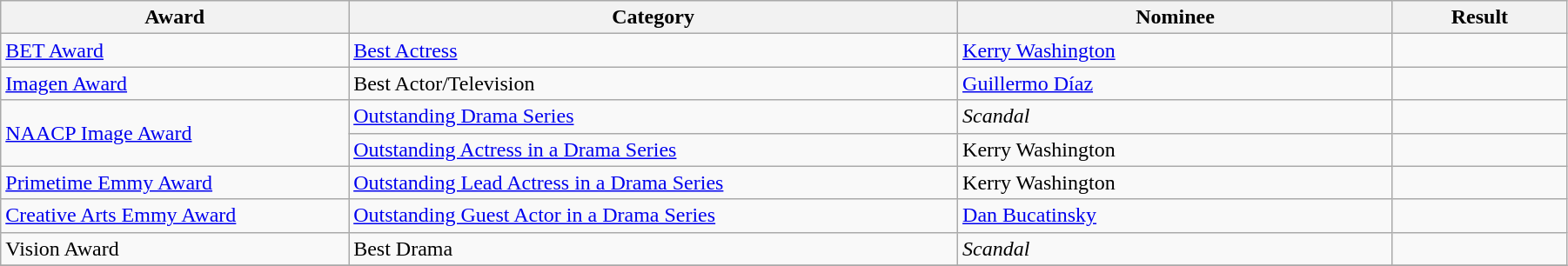<table class="wikitable sortable" style="width:95%;">
<tr>
<th style="width:20%;">Award</th>
<th style="width:35%;">Category</th>
<th style="width:25%;">Nominee</th>
<th style="width:10%;">Result</th>
</tr>
<tr>
<td><a href='#'>BET Award</a></td>
<td><a href='#'>Best Actress</a></td>
<td><a href='#'>Kerry Washington</a></td>
<td></td>
</tr>
<tr>
<td><a href='#'>Imagen Award</a></td>
<td>Best Actor/Television</td>
<td><a href='#'>Guillermo Díaz</a></td>
<td></td>
</tr>
<tr>
<td rowspan="2"><a href='#'>NAACP Image Award</a></td>
<td><a href='#'>Outstanding Drama Series</a></td>
<td><em>Scandal</em></td>
<td></td>
</tr>
<tr>
<td><a href='#'>Outstanding Actress in a Drama Series</a></td>
<td>Kerry Washington</td>
<td></td>
</tr>
<tr>
<td><a href='#'>Primetime Emmy Award</a></td>
<td><a href='#'>Outstanding Lead Actress in a Drama Series</a></td>
<td>Kerry Washington</td>
<td></td>
</tr>
<tr>
<td><a href='#'>Creative Arts Emmy Award</a></td>
<td><a href='#'>Outstanding Guest Actor in a Drama Series</a></td>
<td><a href='#'>Dan Bucatinsky</a></td>
<td></td>
</tr>
<tr>
<td>Vision Award</td>
<td>Best Drama</td>
<td><em>Scandal</em></td>
<td></td>
</tr>
<tr>
</tr>
</table>
